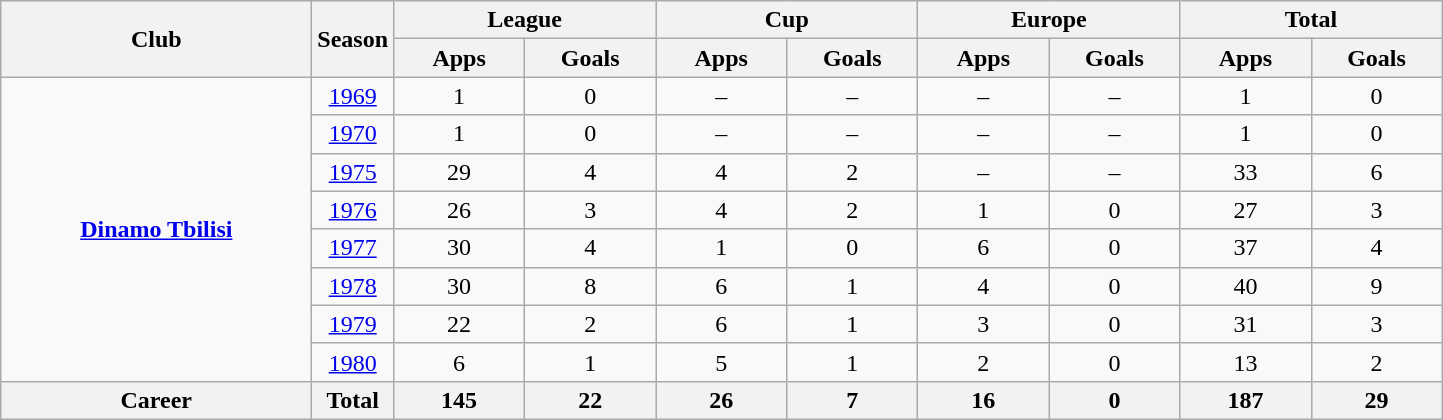<table class="wikitable" style="text-align: center;">
<tr>
<th rowspan="2" width="200">Club</th>
<th rowspan="2">Season</th>
<th colspan="2">League</th>
<th colspan="2">Cup</th>
<th colspan="2">Europe</th>
<th colspan="2">Total</th>
</tr>
<tr>
<th width="80">Apps</th>
<th width="80">Goals</th>
<th width="80">Apps</th>
<th width="80">Goals</th>
<th width="80">Apps</th>
<th width="80">Goals</th>
<th width="80">Apps</th>
<th width="80">Goals</th>
</tr>
<tr>
<td rowspan="8"><strong><a href='#'>Dinamo Tbilisi</a></strong></td>
<td><a href='#'>1969</a></td>
<td>1</td>
<td>0</td>
<td>–</td>
<td>–</td>
<td>–</td>
<td>–</td>
<td>1</td>
<td>0</td>
</tr>
<tr>
<td><a href='#'>1970</a></td>
<td>1</td>
<td>0</td>
<td>–</td>
<td>–</td>
<td>–</td>
<td>–</td>
<td>1</td>
<td>0</td>
</tr>
<tr>
<td><a href='#'>1975</a></td>
<td>29</td>
<td>4</td>
<td>4</td>
<td>2</td>
<td>–</td>
<td>–</td>
<td>33</td>
<td>6</td>
</tr>
<tr>
<td><a href='#'>1976</a></td>
<td>26</td>
<td>3</td>
<td>4</td>
<td>2</td>
<td>1</td>
<td>0</td>
<td>27</td>
<td>3</td>
</tr>
<tr>
<td><a href='#'>1977</a></td>
<td>30</td>
<td>4</td>
<td>1</td>
<td>0</td>
<td>6</td>
<td>0</td>
<td>37</td>
<td>4</td>
</tr>
<tr>
<td><a href='#'>1978</a></td>
<td>30</td>
<td>8</td>
<td>6</td>
<td>1</td>
<td>4</td>
<td>0</td>
<td>40</td>
<td>9</td>
</tr>
<tr>
<td><a href='#'>1979</a></td>
<td>22</td>
<td>2</td>
<td>6</td>
<td>1</td>
<td>3</td>
<td>0</td>
<td>31</td>
<td>3</td>
</tr>
<tr>
<td><a href='#'>1980</a></td>
<td>6</td>
<td>1</td>
<td>5</td>
<td>1</td>
<td>2</td>
<td>0</td>
<td>13</td>
<td>2</td>
</tr>
<tr>
<th>Career</th>
<th>Total</th>
<th>145</th>
<th>22</th>
<th>26</th>
<th>7</th>
<th>16</th>
<th>0</th>
<th>187</th>
<th>29</th>
</tr>
</table>
